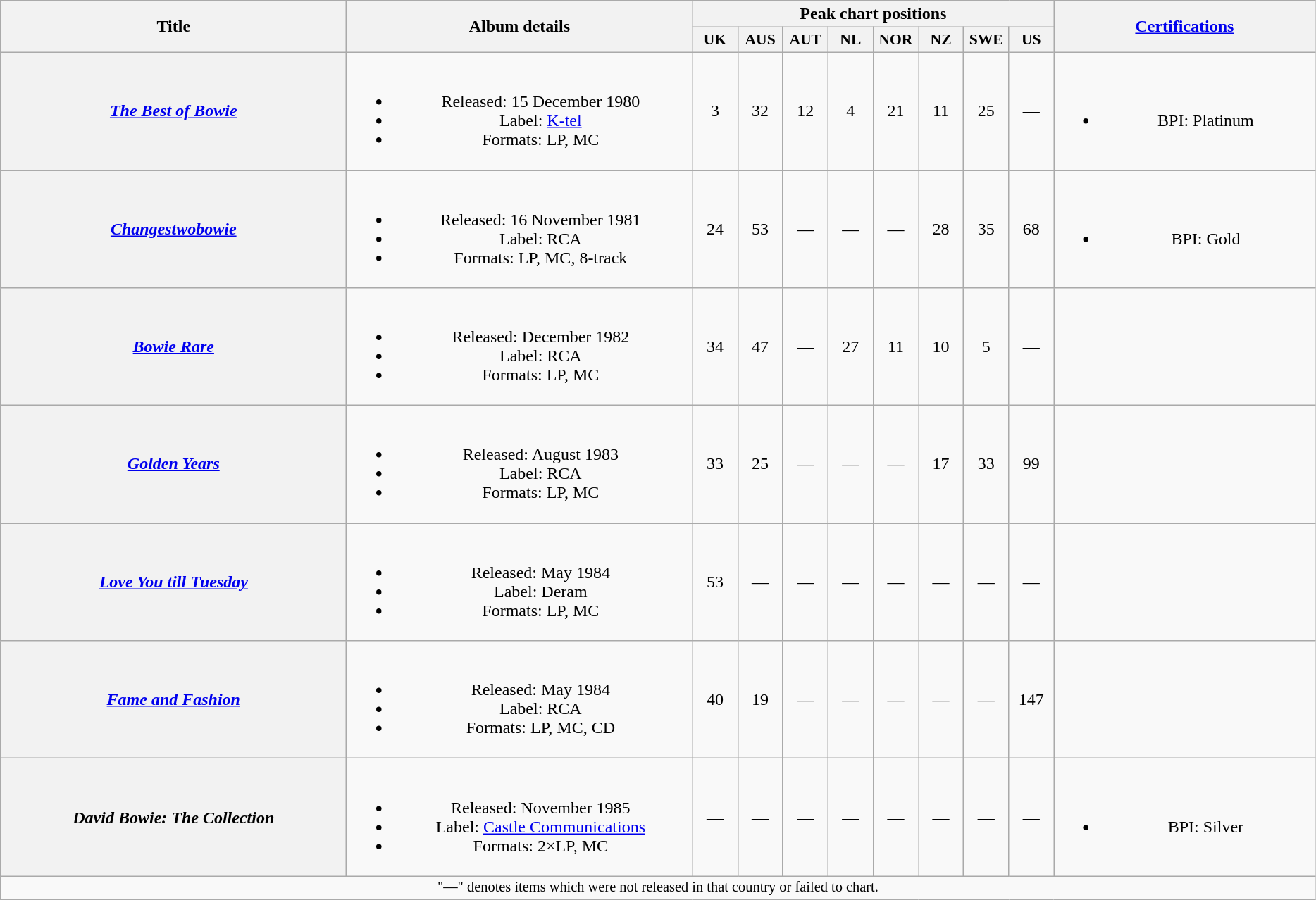<table class="wikitable plainrowheaders" style="text-align:center;">
<tr>
<th scope="col" rowspan="2" style="width:20em;">Title</th>
<th scope="col" rowspan="2" style="width:20em;">Album details</th>
<th scope="col" colspan="8">Peak chart positions</th>
<th scope="col" rowspan="2" style="width:15em;"><a href='#'>Certifications</a></th>
</tr>
<tr>
<th scope="col" style="width:2.5em;font-size:90%;">UK<br></th>
<th scope="col" style="width:2.5em;font-size:90%;">AUS<br></th>
<th scope="col" style="width:2.5em;font-size:90%;">AUT<br></th>
<th scope="col" style="width:2.5em;font-size:90%;">NL<br></th>
<th scope="col" style="width:2.5em;font-size:90%;">NOR<br></th>
<th scope="col" style="width:2.5em;font-size:90%;">NZ<br></th>
<th scope="col" style="width:2.5em;font-size:90%;">SWE<br></th>
<th scope="col" style="width:2.5em;font-size:90%;">US<br></th>
</tr>
<tr>
<th scope="row"><em><a href='#'>The Best of Bowie</a></em></th>
<td><br><ul><li>Released: 15 December 1980</li><li>Label: <a href='#'>K-tel</a></li><li>Formats: LP, MC</li></ul></td>
<td>3</td>
<td>32</td>
<td>12</td>
<td>4</td>
<td>21</td>
<td>11</td>
<td>25</td>
<td>—</td>
<td><br><ul><li>BPI: Platinum</li></ul></td>
</tr>
<tr>
<th scope="row"><em><a href='#'>Changestwobowie</a></em></th>
<td><br><ul><li>Released: 16 November 1981</li><li>Label: RCA</li><li>Formats: LP, MC, 8-track</li></ul></td>
<td>24</td>
<td>53</td>
<td>—</td>
<td>—</td>
<td>—</td>
<td>28</td>
<td>35</td>
<td>68</td>
<td><br><ul><li>BPI: Gold</li></ul></td>
</tr>
<tr>
<th scope="row"><em><a href='#'>Bowie Rare</a></em></th>
<td><br><ul><li>Released: December 1982</li><li>Label: RCA</li><li>Formats: LP, MC</li></ul></td>
<td>34</td>
<td>47</td>
<td>—</td>
<td>27</td>
<td>11</td>
<td>10</td>
<td>5</td>
<td>—</td>
<td></td>
</tr>
<tr>
<th scope="row"><em><a href='#'>Golden Years</a></em></th>
<td><br><ul><li>Released: August 1983</li><li>Label: RCA</li><li>Formats: LP, MC</li></ul></td>
<td>33</td>
<td>25</td>
<td>—</td>
<td>—</td>
<td>—</td>
<td>17</td>
<td>33</td>
<td>99</td>
<td></td>
</tr>
<tr>
<th scope="row"><em><a href='#'>Love You till Tuesday</a></em></th>
<td><br><ul><li>Released: May 1984</li><li>Label: Deram</li><li>Formats: LP, MC</li></ul></td>
<td>53</td>
<td>—</td>
<td>—</td>
<td>—</td>
<td>—</td>
<td>—</td>
<td>—</td>
<td>—</td>
<td></td>
</tr>
<tr>
<th scope="row"><em><a href='#'>Fame and Fashion</a></em></th>
<td><br><ul><li>Released: May 1984</li><li>Label: RCA</li><li>Formats: LP, MC, CD</li></ul></td>
<td>40</td>
<td>19</td>
<td>—</td>
<td>—</td>
<td>—</td>
<td>—</td>
<td>—</td>
<td>147</td>
<td></td>
</tr>
<tr>
<th scope="row"><em>David Bowie: The Collection</em></th>
<td><br><ul><li>Released: November 1985</li><li>Label: <a href='#'>Castle Communications</a></li><li>Formats: 2×LP, MC</li></ul></td>
<td>—</td>
<td>—</td>
<td>—</td>
<td>—</td>
<td>—</td>
<td>—</td>
<td>—</td>
<td>—</td>
<td><br><ul><li>BPI: Silver</li></ul></td>
</tr>
<tr>
<td colspan="11" style="text-align:center; font-size:85%;">"—" denotes items which were not released in that country or failed to chart.</td>
</tr>
</table>
